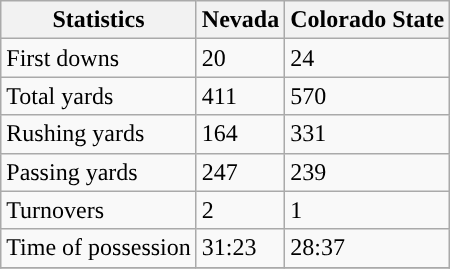<table class="wikitable">
<tr>
<th>Statistics</th>
<th>Nevada</th>
<th>Colorado State</th>
</tr>
<tr>
<td>First downs</td>
<td>20</td>
<td>24</td>
</tr>
<tr>
<td>Total yards</td>
<td>411</td>
<td>570</td>
</tr>
<tr>
<td>Rushing yards</td>
<td>164</td>
<td>331</td>
</tr>
<tr>
<td>Passing yards</td>
<td>247</td>
<td>239</td>
</tr>
<tr>
<td>Turnovers</td>
<td>2</td>
<td>1</td>
</tr>
<tr>
<td>Time of possession</td>
<td>31:23</td>
<td>28:37</td>
</tr>
<tr>
</tr>
</table>
